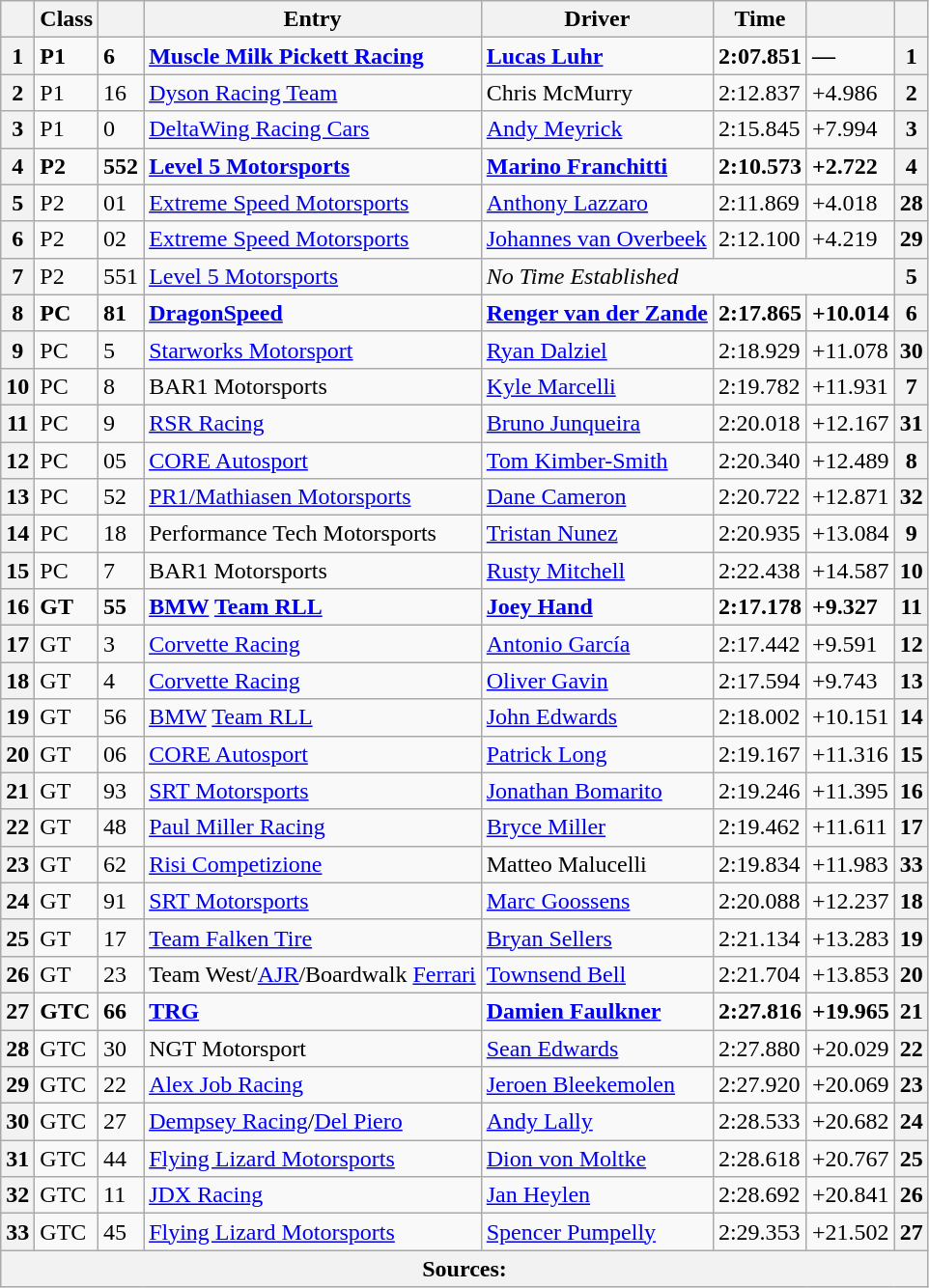<table class="wikitable">
<tr>
<th></th>
<th>Class</th>
<th></th>
<th>Entry</th>
<th>Driver</th>
<th>Time</th>
<th></th>
<th></th>
</tr>
<tr style="font-weight:bold">
<th>1</th>
<td>P1</td>
<td>6</td>
<td> <a href='#'>Muscle Milk Pickett Racing</a></td>
<td> <a href='#'>Lucas Luhr</a></td>
<td>2:07.851</td>
<td>—</td>
<th>1</th>
</tr>
<tr>
<th>2</th>
<td>P1</td>
<td>16</td>
<td> <a href='#'>Dyson Racing Team</a></td>
<td> Chris McMurry</td>
<td>2:12.837</td>
<td>+4.986</td>
<th>2</th>
</tr>
<tr>
<th>3</th>
<td>P1</td>
<td>0</td>
<td> <a href='#'>DeltaWing Racing Cars</a></td>
<td> <a href='#'>Andy Meyrick</a></td>
<td>2:15.845</td>
<td>+7.994</td>
<th>3</th>
</tr>
<tr style="font-weight:bold">
<th>4</th>
<td>P2</td>
<td>552</td>
<td> <a href='#'>Level 5 Motorsports</a></td>
<td> <a href='#'>Marino Franchitti</a></td>
<td>2:10.573</td>
<td>+2.722</td>
<th>4</th>
</tr>
<tr>
<th>5</th>
<td>P2</td>
<td>01</td>
<td> <a href='#'>Extreme Speed Motorsports</a></td>
<td> <a href='#'>Anthony Lazzaro</a></td>
<td>2:11.869</td>
<td>+4.018</td>
<th>28</th>
</tr>
<tr>
<th>6</th>
<td>P2</td>
<td>02</td>
<td> <a href='#'>Extreme Speed Motorsports</a></td>
<td> <a href='#'>Johannes van Overbeek</a></td>
<td>2:12.100</td>
<td>+4.219</td>
<th>29</th>
</tr>
<tr>
<th>7</th>
<td>P2</td>
<td>551</td>
<td> <a href='#'>Level 5 Motorsports</a></td>
<td colspan="3"><em>No Time Established</em></td>
<th>5</th>
</tr>
<tr style="font-weight:bold">
<th>8</th>
<td>PC</td>
<td>81</td>
<td> <a href='#'>DragonSpeed</a></td>
<td> <a href='#'>Renger van der Zande</a></td>
<td>2:17.865</td>
<td>+10.014</td>
<th>6</th>
</tr>
<tr>
<th>9</th>
<td>PC</td>
<td>5</td>
<td> <a href='#'>Starworks Motorsport</a></td>
<td> <a href='#'>Ryan Dalziel</a></td>
<td>2:18.929</td>
<td>+11.078</td>
<th>30</th>
</tr>
<tr>
<th>10</th>
<td>PC</td>
<td>8</td>
<td> BAR1 Motorsports</td>
<td> <a href='#'>Kyle Marcelli</a></td>
<td>2:19.782</td>
<td>+11.931</td>
<th>7</th>
</tr>
<tr>
<th>11</th>
<td>PC</td>
<td>9</td>
<td> <a href='#'>RSR Racing</a></td>
<td> <a href='#'>Bruno Junqueira</a></td>
<td>2:20.018</td>
<td>+12.167</td>
<th>31</th>
</tr>
<tr>
<th>12</th>
<td>PC</td>
<td>05</td>
<td> <a href='#'>CORE Autosport</a></td>
<td> <a href='#'>Tom Kimber-Smith</a></td>
<td>2:20.340</td>
<td>+12.489</td>
<th>8</th>
</tr>
<tr>
<th>13</th>
<td>PC</td>
<td>52</td>
<td> <a href='#'>PR1/Mathiasen Motorsports</a></td>
<td> <a href='#'>Dane Cameron</a></td>
<td>2:20.722</td>
<td>+12.871</td>
<th>32</th>
</tr>
<tr>
<th>14</th>
<td>PC</td>
<td>18</td>
<td> Performance Tech Motorsports</td>
<td> <a href='#'>Tristan Nunez</a></td>
<td>2:20.935</td>
<td>+13.084</td>
<th>9</th>
</tr>
<tr>
<th>15</th>
<td>PC</td>
<td>7</td>
<td> BAR1 Motorsports</td>
<td> <a href='#'>Rusty Mitchell</a></td>
<td>2:22.438</td>
<td>+14.587</td>
<th>10</th>
</tr>
<tr style="font-weight:bold">
<th>16</th>
<td>GT</td>
<td>55</td>
<td> <a href='#'>BMW</a> <a href='#'>Team RLL</a></td>
<td> <a href='#'>Joey Hand</a></td>
<td>2:17.178</td>
<td>+9.327</td>
<th>11</th>
</tr>
<tr>
<th>17</th>
<td>GT</td>
<td>3</td>
<td> <a href='#'>Corvette Racing</a></td>
<td> <a href='#'>Antonio García</a></td>
<td>2:17.442</td>
<td>+9.591</td>
<th>12</th>
</tr>
<tr>
<th>18</th>
<td>GT</td>
<td>4</td>
<td> <a href='#'>Corvette Racing</a></td>
<td> <a href='#'>Oliver Gavin</a></td>
<td>2:17.594</td>
<td>+9.743</td>
<th>13</th>
</tr>
<tr>
<th>19</th>
<td>GT</td>
<td>56</td>
<td> <a href='#'>BMW</a> <a href='#'>Team RLL</a></td>
<td> <a href='#'>John Edwards</a></td>
<td>2:18.002</td>
<td>+10.151</td>
<th>14</th>
</tr>
<tr>
<th>20</th>
<td>GT</td>
<td>06</td>
<td> <a href='#'>CORE Autosport</a></td>
<td> <a href='#'>Patrick Long</a></td>
<td>2:19.167</td>
<td>+11.316</td>
<th>15</th>
</tr>
<tr>
<th>21</th>
<td>GT</td>
<td>93</td>
<td> <a href='#'>SRT Motorsports</a></td>
<td> <a href='#'>Jonathan Bomarito</a></td>
<td>2:19.246</td>
<td>+11.395</td>
<th>16</th>
</tr>
<tr>
<th>22</th>
<td>GT</td>
<td>48</td>
<td> <a href='#'>Paul Miller Racing</a></td>
<td> <a href='#'>Bryce Miller</a></td>
<td>2:19.462</td>
<td>+11.611</td>
<th>17</th>
</tr>
<tr>
<th>23</th>
<td>GT</td>
<td>62</td>
<td> <a href='#'>Risi Competizione</a></td>
<td> Matteo Malucelli</td>
<td>2:19.834</td>
<td>+11.983</td>
<th>33</th>
</tr>
<tr>
<th>24</th>
<td>GT</td>
<td>91</td>
<td> <a href='#'>SRT Motorsports</a></td>
<td> <a href='#'>Marc Goossens</a></td>
<td>2:20.088</td>
<td>+12.237</td>
<th>18</th>
</tr>
<tr>
<th>25</th>
<td>GT</td>
<td>17</td>
<td> <a href='#'>Team Falken Tire</a></td>
<td> <a href='#'>Bryan Sellers</a></td>
<td>2:21.134</td>
<td>+13.283</td>
<th>19</th>
</tr>
<tr>
<th>26</th>
<td>GT</td>
<td>23</td>
<td> Team West/<a href='#'>AJR</a>/Boardwalk <a href='#'>Ferrari</a></td>
<td> <a href='#'>Townsend Bell</a></td>
<td>2:21.704</td>
<td>+13.853</td>
<th>20</th>
</tr>
<tr style="font-weight:bold">
<th>27</th>
<td>GTC</td>
<td>66</td>
<td> <a href='#'>TRG</a></td>
<td> <a href='#'>Damien Faulkner</a></td>
<td>2:27.816</td>
<td>+19.965</td>
<th>21</th>
</tr>
<tr>
<th>28</th>
<td>GTC</td>
<td>30</td>
<td> NGT Motorsport</td>
<td> <a href='#'>Sean Edwards</a></td>
<td>2:27.880</td>
<td>+20.029</td>
<th>22</th>
</tr>
<tr>
<th>29</th>
<td>GTC</td>
<td>22</td>
<td> <a href='#'>Alex Job Racing</a></td>
<td> <a href='#'>Jeroen Bleekemolen</a></td>
<td>2:27.920</td>
<td>+20.069</td>
<th>23</th>
</tr>
<tr>
<th>30</th>
<td>GTC</td>
<td>27</td>
<td> <a href='#'>Dempsey Racing</a>/<a href='#'>Del Piero</a></td>
<td> <a href='#'>Andy Lally</a></td>
<td>2:28.533</td>
<td>+20.682</td>
<th>24</th>
</tr>
<tr>
<th>31</th>
<td>GTC</td>
<td>44</td>
<td> <a href='#'>Flying Lizard Motorsports</a></td>
<td> <a href='#'>Dion von Moltke</a></td>
<td>2:28.618</td>
<td>+20.767</td>
<th>25</th>
</tr>
<tr>
<th>32</th>
<td>GTC</td>
<td>11</td>
<td> <a href='#'>JDX Racing</a></td>
<td> <a href='#'>Jan Heylen</a></td>
<td>2:28.692</td>
<td>+20.841</td>
<th>26</th>
</tr>
<tr>
<th>33</th>
<td>GTC</td>
<td>45</td>
<td> <a href='#'>Flying Lizard Motorsports</a></td>
<td> <a href='#'>Spencer Pumpelly</a></td>
<td>2:29.353</td>
<td>+21.502</td>
<th>27</th>
</tr>
<tr>
<th colspan="8">Sources:</th>
</tr>
</table>
